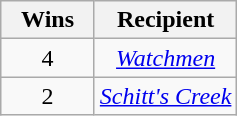<table class="wikitable" rowspan="2" style="text-align:center;" background: #f6e39c;>
<tr>
<th scope="col" style="width:55px;">Wins</th>
<th scope="col" style="text-align:center;">Recipient</th>
</tr>
<tr>
<td style="text-align: center;">4</td>
<td><em><a href='#'>Watchmen</a></em></td>
</tr>
<tr>
<td style="text-align: center;">2</td>
<td><em><a href='#'>Schitt's Creek</a></em></td>
</tr>
</table>
